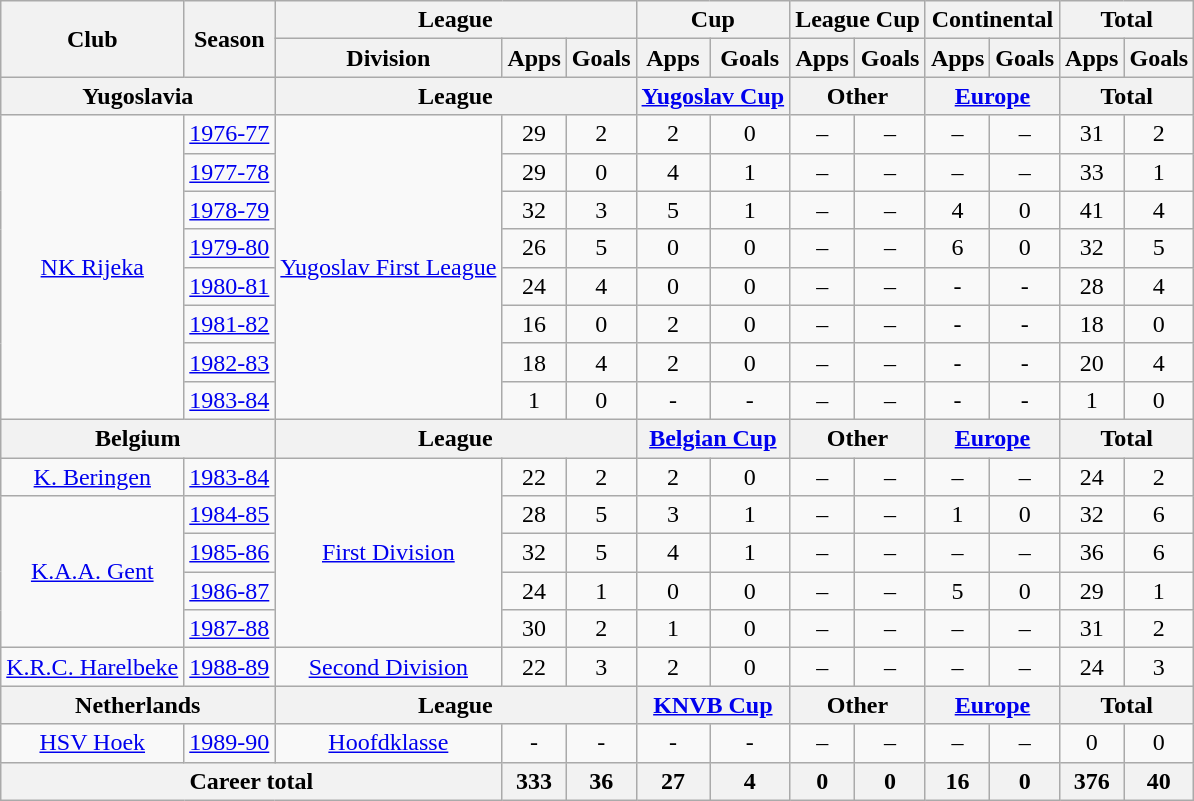<table class="wikitable" style="text-align:center">
<tr>
<th rowspan=2>Club</th>
<th rowspan=2>Season</th>
<th colspan=3>League</th>
<th colspan=2>Cup</th>
<th colspan=2>League Cup</th>
<th colspan=2>Continental</th>
<th colspan=2>Total</th>
</tr>
<tr>
<th>Division</th>
<th>Apps</th>
<th>Goals</th>
<th>Apps</th>
<th>Goals</th>
<th>Apps</th>
<th>Goals</th>
<th>Apps</th>
<th>Goals</th>
<th>Apps</th>
<th>Goals</th>
</tr>
<tr>
<th colspan=2>Yugoslavia</th>
<th colspan=3>League</th>
<th colspan=2><a href='#'>Yugoslav Cup</a></th>
<th colspan=2>Other</th>
<th colspan=2><a href='#'>Europe</a></th>
<th colspan=2>Total</th>
</tr>
<tr>
<td rowspan=8><a href='#'>NK Rijeka</a></td>
<td><a href='#'>1976-77</a></td>
<td rowspan=8><a href='#'>Yugoslav First League</a></td>
<td>29</td>
<td>2</td>
<td>2</td>
<td>0</td>
<td>–</td>
<td>–</td>
<td>–</td>
<td>–</td>
<td>31</td>
<td>2</td>
</tr>
<tr>
<td><a href='#'>1977-78</a></td>
<td>29</td>
<td>0</td>
<td>4</td>
<td>1</td>
<td>–</td>
<td>–</td>
<td>–</td>
<td>–</td>
<td>33</td>
<td>1</td>
</tr>
<tr>
<td><a href='#'>1978-79</a></td>
<td>32</td>
<td>3</td>
<td>5</td>
<td>1</td>
<td>–</td>
<td>–</td>
<td>4</td>
<td>0</td>
<td>41</td>
<td>4</td>
</tr>
<tr>
<td><a href='#'>1979-80</a></td>
<td>26</td>
<td>5</td>
<td>0</td>
<td>0</td>
<td>–</td>
<td>–</td>
<td>6</td>
<td>0</td>
<td>32</td>
<td>5</td>
</tr>
<tr>
<td><a href='#'>1980-81</a></td>
<td>24</td>
<td>4</td>
<td>0</td>
<td>0</td>
<td>–</td>
<td>–</td>
<td>-</td>
<td>-</td>
<td>28</td>
<td>4</td>
</tr>
<tr>
<td><a href='#'>1981-82</a></td>
<td>16</td>
<td>0</td>
<td>2</td>
<td>0</td>
<td>–</td>
<td>–</td>
<td>-</td>
<td>-</td>
<td>18</td>
<td>0</td>
</tr>
<tr>
<td><a href='#'>1982-83</a></td>
<td>18</td>
<td>4</td>
<td>2</td>
<td>0</td>
<td>–</td>
<td>–</td>
<td>-</td>
<td>-</td>
<td>20</td>
<td>4</td>
</tr>
<tr>
<td><a href='#'>1983-84</a></td>
<td>1</td>
<td>0</td>
<td>-</td>
<td>-</td>
<td>–</td>
<td>–</td>
<td>-</td>
<td>-</td>
<td>1</td>
<td>0</td>
</tr>
<tr>
<th colspan=2>Belgium</th>
<th colspan=3>League</th>
<th colspan=2><a href='#'>Belgian Cup</a></th>
<th colspan=2>Other</th>
<th colspan=2><a href='#'>Europe</a></th>
<th colspan=2>Total</th>
</tr>
<tr>
<td rowspan=1><a href='#'>K. Beringen</a></td>
<td><a href='#'>1983-84</a></td>
<td rowspan=5><a href='#'>First Division</a></td>
<td>22</td>
<td>2</td>
<td>2</td>
<td>0</td>
<td>–</td>
<td>–</td>
<td>–</td>
<td>–</td>
<td>24</td>
<td>2</td>
</tr>
<tr>
<td rowspan=4><a href='#'>K.A.A. Gent</a></td>
<td><a href='#'>1984-85</a></td>
<td>28</td>
<td>5</td>
<td>3</td>
<td>1</td>
<td>–</td>
<td>–</td>
<td>1</td>
<td>0</td>
<td>32</td>
<td>6</td>
</tr>
<tr>
<td><a href='#'>1985-86</a></td>
<td>32</td>
<td>5</td>
<td>4</td>
<td>1</td>
<td>–</td>
<td>–</td>
<td>–</td>
<td>–</td>
<td>36</td>
<td>6</td>
</tr>
<tr>
<td><a href='#'>1986-87</a></td>
<td>24</td>
<td>1</td>
<td>0</td>
<td>0</td>
<td>–</td>
<td>–</td>
<td>5</td>
<td>0</td>
<td>29</td>
<td>1</td>
</tr>
<tr>
<td><a href='#'>1987-88</a></td>
<td>30</td>
<td>2</td>
<td>1</td>
<td>0</td>
<td>–</td>
<td>–</td>
<td>–</td>
<td>–</td>
<td>31</td>
<td>2</td>
</tr>
<tr>
<td rowspan=1><a href='#'>K.R.C. Harelbeke</a></td>
<td><a href='#'>1988-89</a></td>
<td rowspan=1><a href='#'>Second Division</a></td>
<td>22</td>
<td>3</td>
<td>2</td>
<td>0</td>
<td>–</td>
<td>–</td>
<td>–</td>
<td>–</td>
<td>24</td>
<td>3</td>
</tr>
<tr>
<th colspan=2>Netherlands</th>
<th colspan=3>League</th>
<th colspan=2><a href='#'>KNVB Cup</a></th>
<th colspan=2>Other</th>
<th colspan=2><a href='#'>Europe</a></th>
<th colspan=2>Total</th>
</tr>
<tr>
<td rowspan=1><a href='#'>HSV Hoek</a></td>
<td><a href='#'>1989-90</a></td>
<td rowspan=1><a href='#'>Hoofdklasse</a></td>
<td>-</td>
<td>-</td>
<td>-</td>
<td>-</td>
<td>–</td>
<td>–</td>
<td>–</td>
<td>–</td>
<td>0</td>
<td>0</td>
</tr>
<tr>
<th colspan=3>Career total</th>
<th>333</th>
<th>36</th>
<th>27</th>
<th>4</th>
<th>0</th>
<th>0</th>
<th>16</th>
<th>0</th>
<th>376</th>
<th>40</th>
</tr>
</table>
